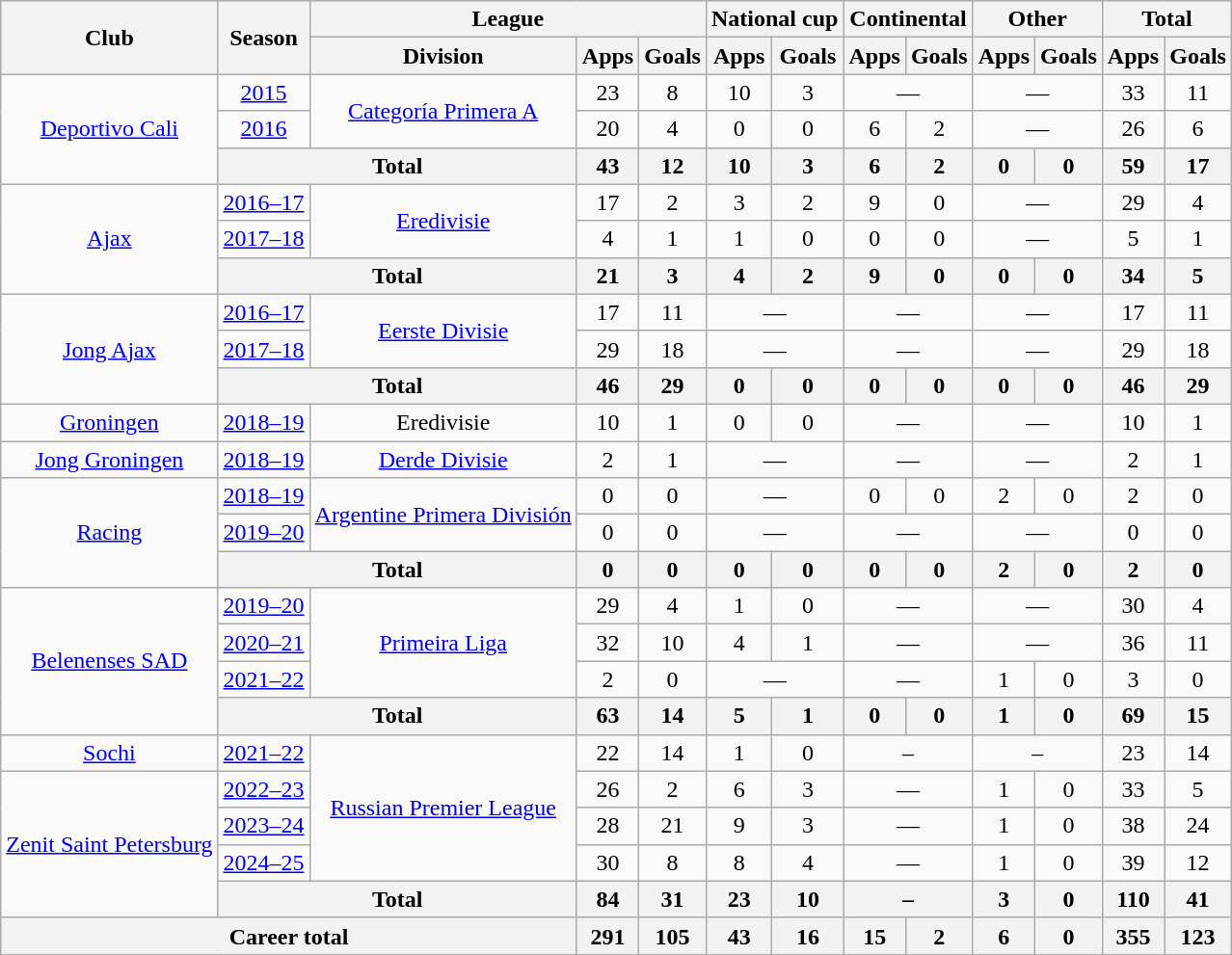<table class="wikitable" style="text-align: center;">
<tr>
<th rowspan="2">Club</th>
<th rowspan="2">Season</th>
<th colspan="3">League</th>
<th colspan="2">National cup</th>
<th colspan="2">Continental</th>
<th colspan="2">Other</th>
<th colspan="2">Total</th>
</tr>
<tr>
<th>Division</th>
<th>Apps</th>
<th>Goals</th>
<th>Apps</th>
<th>Goals</th>
<th>Apps</th>
<th>Goals</th>
<th>Apps</th>
<th>Goals</th>
<th>Apps</th>
<th>Goals</th>
</tr>
<tr>
<td rowspan="3"><a href='#'>Deportivo Cali</a></td>
<td><a href='#'>2015</a></td>
<td rowspan="2"><a href='#'>Categoría Primera A</a></td>
<td>23</td>
<td>8</td>
<td>10</td>
<td>3</td>
<td colspan="2">—</td>
<td colspan="2">—</td>
<td>33</td>
<td>11</td>
</tr>
<tr>
<td><a href='#'>2016</a></td>
<td>20</td>
<td>4</td>
<td>0</td>
<td>0</td>
<td>6</td>
<td>2</td>
<td colspan="2">—</td>
<td>26</td>
<td>6</td>
</tr>
<tr>
<th colspan=2>Total</th>
<th>43</th>
<th>12</th>
<th>10</th>
<th>3</th>
<th>6</th>
<th>2</th>
<th>0</th>
<th>0</th>
<th>59</th>
<th>17</th>
</tr>
<tr>
<td rowspan="3"><a href='#'>Ajax</a></td>
<td><a href='#'>2016–17</a></td>
<td rowspan="2"><a href='#'>Eredivisie</a></td>
<td>17</td>
<td>2</td>
<td>3</td>
<td>2</td>
<td>9</td>
<td>0</td>
<td colspan="2">—</td>
<td>29</td>
<td>4</td>
</tr>
<tr>
<td><a href='#'>2017–18</a></td>
<td>4</td>
<td>1</td>
<td>1</td>
<td>0</td>
<td>0</td>
<td>0</td>
<td colspan="2">—</td>
<td>5</td>
<td>1</td>
</tr>
<tr>
<th colspan=2>Total</th>
<th>21</th>
<th>3</th>
<th>4</th>
<th>2</th>
<th>9</th>
<th>0</th>
<th>0</th>
<th>0</th>
<th>34</th>
<th>5</th>
</tr>
<tr>
<td rowspan="3"><a href='#'>Jong Ajax</a></td>
<td><a href='#'>2016–17</a></td>
<td rowspan="2"><a href='#'>Eerste Divisie</a></td>
<td>17</td>
<td>11</td>
<td colspan="2">—</td>
<td colspan="2">—</td>
<td colspan="2">—</td>
<td>17</td>
<td>11</td>
</tr>
<tr>
<td><a href='#'>2017–18</a></td>
<td>29</td>
<td>18</td>
<td colspan="2">—</td>
<td colspan="2">—</td>
<td colspan="2">—</td>
<td>29</td>
<td>18</td>
</tr>
<tr>
<th colspan=2>Total</th>
<th>46</th>
<th>29</th>
<th>0</th>
<th>0</th>
<th>0</th>
<th>0</th>
<th>0</th>
<th>0</th>
<th>46</th>
<th>29</th>
</tr>
<tr>
<td><a href='#'>Groningen</a></td>
<td><a href='#'>2018–19</a></td>
<td>Eredivisie</td>
<td>10</td>
<td>1</td>
<td>0</td>
<td>0</td>
<td colspan="2">—</td>
<td colspan="2">—</td>
<td>10</td>
<td>1</td>
</tr>
<tr>
<td><a href='#'>Jong Groningen</a></td>
<td><a href='#'>2018–19</a></td>
<td><a href='#'>Derde Divisie</a></td>
<td>2</td>
<td>1</td>
<td colspan="2">—</td>
<td colspan="2">—</td>
<td colspan="2">—</td>
<td>2</td>
<td>1</td>
</tr>
<tr>
<td rowspan="3"><a href='#'>Racing</a></td>
<td><a href='#'>2018–19</a></td>
<td rowspan="2"><a href='#'>Argentine Primera División</a></td>
<td>0</td>
<td>0</td>
<td colspan="2">—</td>
<td>0</td>
<td>0</td>
<td>2</td>
<td>0</td>
<td>2</td>
<td>0</td>
</tr>
<tr>
<td><a href='#'>2019–20</a></td>
<td>0</td>
<td>0</td>
<td colspan="2">—</td>
<td colspan="2">—</td>
<td colspan="2">—</td>
<td>0</td>
<td>0</td>
</tr>
<tr>
<th colspan=2>Total</th>
<th>0</th>
<th>0</th>
<th>0</th>
<th>0</th>
<th>0</th>
<th>0</th>
<th>2</th>
<th>0</th>
<th>2</th>
<th>0</th>
</tr>
<tr>
<td rowspan="4"><a href='#'>Belenenses SAD</a></td>
<td><a href='#'>2019–20</a></td>
<td rowspan="3"><a href='#'>Primeira Liga</a></td>
<td>29</td>
<td>4</td>
<td>1</td>
<td>0</td>
<td colspan="2">—</td>
<td colspan="2">—</td>
<td>30</td>
<td>4</td>
</tr>
<tr>
<td><a href='#'>2020–21</a></td>
<td>32</td>
<td>10</td>
<td>4</td>
<td>1</td>
<td colspan="2">—</td>
<td colspan="2">—</td>
<td>36</td>
<td>11</td>
</tr>
<tr>
<td><a href='#'>2021–22</a></td>
<td>2</td>
<td>0</td>
<td colspan="2">—</td>
<td colspan="2">—</td>
<td>1</td>
<td>0</td>
<td>3</td>
<td>0</td>
</tr>
<tr>
<th colspan=2>Total</th>
<th>63</th>
<th>14</th>
<th>5</th>
<th>1</th>
<th>0</th>
<th>0</th>
<th>1</th>
<th>0</th>
<th>69</th>
<th>15</th>
</tr>
<tr>
<td><a href='#'>Sochi</a></td>
<td><a href='#'>2021–22</a></td>
<td rowspan="4"><a href='#'>Russian Premier League</a></td>
<td>22</td>
<td>14</td>
<td>1</td>
<td>0</td>
<td colspan=2>–</td>
<td colspan=2>–</td>
<td>23</td>
<td>14</td>
</tr>
<tr>
<td rowspan="4"><a href='#'>Zenit Saint Petersburg</a></td>
<td><a href='#'>2022–23</a></td>
<td>26</td>
<td>2</td>
<td>6</td>
<td>3</td>
<td colspan="2">—</td>
<td>1</td>
<td>0</td>
<td>33</td>
<td>5</td>
</tr>
<tr>
<td><a href='#'>2023–24</a></td>
<td>28</td>
<td>21</td>
<td>9</td>
<td>3</td>
<td colspan="2">—</td>
<td>1</td>
<td>0</td>
<td>38</td>
<td>24</td>
</tr>
<tr>
<td><a href='#'>2024–25</a></td>
<td>30</td>
<td>8</td>
<td>8</td>
<td>4</td>
<td colspan="2">—</td>
<td>1</td>
<td>0</td>
<td>39</td>
<td>12</td>
</tr>
<tr>
<th colspan="2">Total</th>
<th>84</th>
<th>31</th>
<th>23</th>
<th>10</th>
<th colspan=2>–</th>
<th>3</th>
<th>0</th>
<th>110</th>
<th>41</th>
</tr>
<tr>
<th colspan="3">Career total</th>
<th>291</th>
<th>105</th>
<th>43</th>
<th>16</th>
<th>15</th>
<th>2</th>
<th>6</th>
<th>0</th>
<th>355</th>
<th>123</th>
</tr>
</table>
